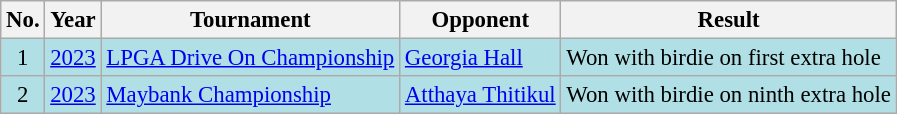<table class="wikitable" style="font-size:95%;">
<tr>
<th>No.</th>
<th>Year</th>
<th>Tournament</th>
<th>Opponent</th>
<th>Result</th>
</tr>
<tr style="background:#B0E0E6;">
<td align=center>1</td>
<td><a href='#'>2023</a></td>
<td><a href='#'>LPGA Drive On Championship</a></td>
<td> <a href='#'>Georgia Hall</a></td>
<td>Won with birdie on first extra hole</td>
</tr>
<tr style="background:#B0E0E6;">
<td align=center>2</td>
<td><a href='#'>2023</a></td>
<td><a href='#'>Maybank Championship</a></td>
<td> <a href='#'>Atthaya Thitikul</a></td>
<td>Won with birdie on ninth extra hole</td>
</tr>
</table>
